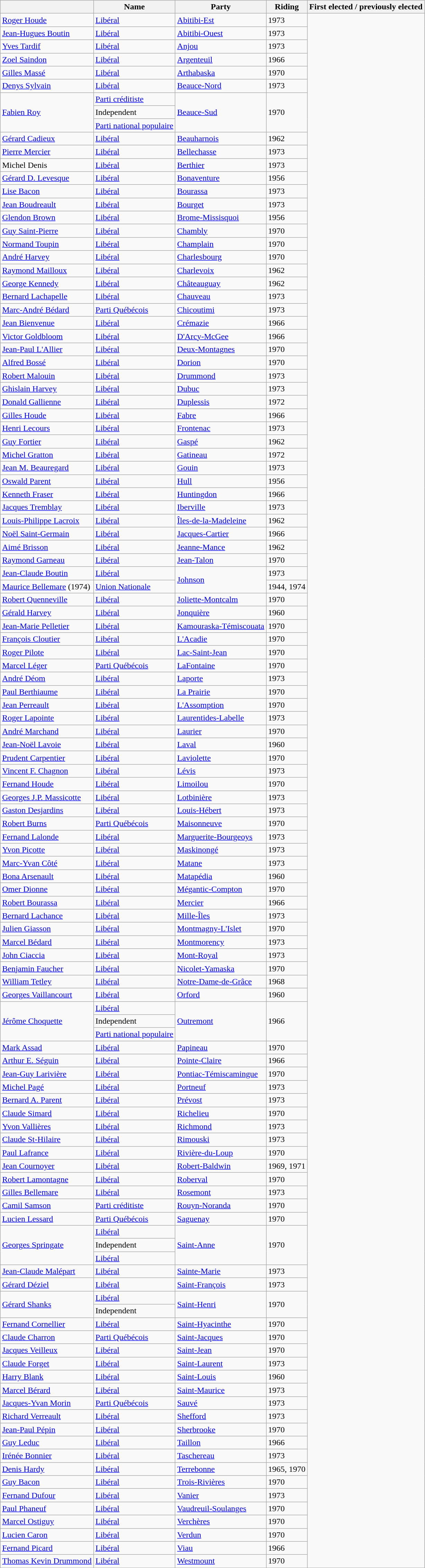<table class="wikitable sortable">
<tr>
<th></th>
<th>Name</th>
<th>Party</th>
<th>Riding</th>
<th>First elected / previously elected</th>
</tr>
<tr>
<td><a href='#'>Roger Houde</a></td>
<td><a href='#'>Libéral</a></td>
<td><a href='#'>Abitibi-Est</a></td>
<td>1973</td>
</tr>
<tr>
<td><a href='#'>Jean-Hugues Boutin</a></td>
<td><a href='#'>Libéral</a></td>
<td><a href='#'>Abitibi-Ouest</a></td>
<td>1973</td>
</tr>
<tr>
<td><a href='#'>Yves Tardif</a></td>
<td><a href='#'>Libéral</a></td>
<td><a href='#'>Anjou</a></td>
<td>1973</td>
</tr>
<tr>
<td><a href='#'>Zoel Saindon</a></td>
<td><a href='#'>Libéral</a></td>
<td><a href='#'>Argenteuil</a></td>
<td>1966</td>
</tr>
<tr>
<td><a href='#'>Gilles Massé</a></td>
<td><a href='#'>Libéral</a></td>
<td><a href='#'>Arthabaska</a></td>
<td>1970</td>
</tr>
<tr>
<td><a href='#'>Denys Sylvain</a></td>
<td><a href='#'>Libéral</a></td>
<td><a href='#'>Beauce-Nord</a></td>
<td>1973</td>
</tr>
<tr>
<td rowspan=3><a href='#'>Fabien Roy</a></td>
<td><a href='#'>Parti créditiste</a></td>
<td rowspan=3><a href='#'>Beauce-Sud</a></td>
<td rowspan=3>1970</td>
</tr>
<tr>
<td>Independent</td>
</tr>
<tr>
<td><a href='#'>Parti national populaire</a></td>
</tr>
<tr>
<td><a href='#'>Gérard Cadieux</a></td>
<td><a href='#'>Libéral</a></td>
<td><a href='#'>Beauharnois</a></td>
<td>1962</td>
</tr>
<tr>
<td><a href='#'>Pierre Mercier</a></td>
<td><a href='#'>Libéral</a></td>
<td><a href='#'>Bellechasse</a></td>
<td>1973</td>
</tr>
<tr>
<td>Michel Denis</td>
<td><a href='#'>Libéral</a></td>
<td><a href='#'>Berthier</a></td>
<td>1973</td>
</tr>
<tr>
<td><a href='#'>Gérard D. Levesque</a></td>
<td><a href='#'>Libéral</a></td>
<td><a href='#'>Bonaventure</a></td>
<td>1956</td>
</tr>
<tr>
<td><a href='#'>Lise Bacon</a></td>
<td><a href='#'>Libéral</a></td>
<td><a href='#'>Bourassa</a></td>
<td>1973</td>
</tr>
<tr>
<td><a href='#'>Jean Boudreault</a></td>
<td><a href='#'>Libéral</a></td>
<td><a href='#'>Bourget</a></td>
<td>1973</td>
</tr>
<tr>
<td><a href='#'>Glendon Brown</a></td>
<td><a href='#'>Libéral</a></td>
<td><a href='#'>Brome-Missisquoi</a></td>
<td>1956</td>
</tr>
<tr>
<td><a href='#'>Guy Saint-Pierre</a></td>
<td><a href='#'>Libéral</a></td>
<td><a href='#'>Chambly</a></td>
<td>1970</td>
</tr>
<tr>
<td><a href='#'>Normand Toupin</a></td>
<td><a href='#'>Libéral</a></td>
<td><a href='#'>Champlain</a></td>
<td>1970</td>
</tr>
<tr>
<td><a href='#'>André Harvey</a></td>
<td><a href='#'>Libéral</a></td>
<td><a href='#'>Charlesbourg</a></td>
<td>1970</td>
</tr>
<tr>
<td><a href='#'>Raymond Mailloux</a></td>
<td><a href='#'>Libéral</a></td>
<td><a href='#'>Charlevoix</a></td>
<td>1962</td>
</tr>
<tr>
<td><a href='#'>George Kennedy</a></td>
<td><a href='#'>Libéral</a></td>
<td><a href='#'>Châteauguay</a></td>
<td>1962</td>
</tr>
<tr>
<td><a href='#'>Bernard Lachapelle</a></td>
<td><a href='#'>Libéral</a></td>
<td><a href='#'>Chauveau</a></td>
<td>1973</td>
</tr>
<tr>
<td><a href='#'>Marc-André Bédard</a></td>
<td><a href='#'>Parti Québécois</a></td>
<td><a href='#'>Chicoutimi</a></td>
<td>1973</td>
</tr>
<tr>
<td><a href='#'>Jean Bienvenue</a></td>
<td><a href='#'>Libéral</a></td>
<td><a href='#'>Crémazie</a></td>
<td>1966</td>
</tr>
<tr>
<td><a href='#'>Victor Goldbloom</a></td>
<td><a href='#'>Libéral</a></td>
<td><a href='#'>D'Arcy-McGee</a></td>
<td>1966</td>
</tr>
<tr>
<td><a href='#'>Jean-Paul L'Allier</a></td>
<td><a href='#'>Libéral</a></td>
<td><a href='#'>Deux-Montagnes</a></td>
<td>1970</td>
</tr>
<tr>
<td><a href='#'>Alfred Bossé</a></td>
<td><a href='#'>Libéral</a></td>
<td><a href='#'>Dorion</a></td>
<td>1970</td>
</tr>
<tr>
<td><a href='#'>Robert Malouin</a></td>
<td><a href='#'>Libéral</a></td>
<td><a href='#'>Drummond</a></td>
<td>1973</td>
</tr>
<tr>
<td><a href='#'>Ghislain Harvey</a></td>
<td><a href='#'>Libéral</a></td>
<td><a href='#'>Dubuc</a></td>
<td>1973</td>
</tr>
<tr>
<td><a href='#'>Donald Gallienne</a></td>
<td><a href='#'>Libéral</a></td>
<td><a href='#'>Duplessis</a></td>
<td>1972</td>
</tr>
<tr>
<td><a href='#'>Gilles Houde</a></td>
<td><a href='#'>Libéral</a></td>
<td><a href='#'>Fabre</a></td>
<td>1966</td>
</tr>
<tr>
<td><a href='#'>Henri Lecours</a></td>
<td><a href='#'>Libéral</a></td>
<td><a href='#'>Frontenac</a></td>
<td>1973</td>
</tr>
<tr>
<td><a href='#'>Guy Fortier</a></td>
<td><a href='#'>Libéral</a></td>
<td><a href='#'>Gaspé</a></td>
<td>1962</td>
</tr>
<tr>
<td><a href='#'>Michel Gratton</a></td>
<td><a href='#'>Libéral</a></td>
<td><a href='#'>Gatineau</a></td>
<td>1972</td>
</tr>
<tr>
<td><a href='#'>Jean M. Beauregard</a></td>
<td><a href='#'>Libéral</a></td>
<td><a href='#'>Gouin</a></td>
<td>1973</td>
</tr>
<tr>
<td><a href='#'>Oswald Parent</a></td>
<td><a href='#'>Libéral</a></td>
<td><a href='#'>Hull</a></td>
<td>1956</td>
</tr>
<tr>
<td><a href='#'>Kenneth Fraser</a></td>
<td><a href='#'>Libéral</a></td>
<td><a href='#'>Huntingdon</a></td>
<td>1966</td>
</tr>
<tr>
<td><a href='#'>Jacques Tremblay</a></td>
<td><a href='#'>Libéral</a></td>
<td><a href='#'>Iberville</a></td>
<td>1973</td>
</tr>
<tr>
<td><a href='#'>Louis-Philippe Lacroix</a></td>
<td><a href='#'>Libéral</a></td>
<td><a href='#'>Îles-de-la-Madeleine</a></td>
<td>1962</td>
</tr>
<tr>
<td><a href='#'>Noël Saint-Germain</a></td>
<td><a href='#'>Libéral</a></td>
<td><a href='#'>Jacques-Cartier</a></td>
<td>1966</td>
</tr>
<tr>
<td><a href='#'>Aimé Brisson</a></td>
<td><a href='#'>Libéral</a></td>
<td><a href='#'>Jeanne-Mance</a></td>
<td>1962</td>
</tr>
<tr>
<td><a href='#'>Raymond Garneau</a></td>
<td><a href='#'>Libéral</a></td>
<td><a href='#'>Jean-Talon</a></td>
<td>1970</td>
</tr>
<tr>
<td><a href='#'>Jean-Claude Boutin</a></td>
<td><a href='#'>Libéral</a></td>
<td rowspan=2><a href='#'>Johnson</a></td>
<td>1973</td>
</tr>
<tr>
<td><a href='#'>Maurice Bellemare</a> (1974)</td>
<td><a href='#'>Union Nationale</a></td>
<td>1944, 1974</td>
</tr>
<tr>
<td><a href='#'>Robert Quenneville</a></td>
<td><a href='#'>Libéral</a></td>
<td><a href='#'>Joliette-Montcalm</a></td>
<td>1970</td>
</tr>
<tr>
<td><a href='#'>Gérald Harvey</a></td>
<td><a href='#'>Libéral</a></td>
<td><a href='#'>Jonquière</a></td>
<td>1960</td>
</tr>
<tr>
<td><a href='#'>Jean-Marie Pelletier</a></td>
<td><a href='#'>Libéral</a></td>
<td><a href='#'>Kamouraska-Témiscouata</a></td>
<td>1970</td>
</tr>
<tr>
<td><a href='#'>François Cloutier</a></td>
<td><a href='#'>Libéral</a></td>
<td><a href='#'>L'Acadie</a></td>
<td>1970</td>
</tr>
<tr>
<td><a href='#'>Roger Pilote</a></td>
<td><a href='#'>Libéral</a></td>
<td><a href='#'>Lac-Saint-Jean</a></td>
<td>1970</td>
</tr>
<tr>
<td><a href='#'>Marcel Léger</a></td>
<td><a href='#'>Parti Québécois</a></td>
<td><a href='#'>LaFontaine</a></td>
<td>1970</td>
</tr>
<tr>
<td><a href='#'>André Déom</a></td>
<td><a href='#'>Libéral</a></td>
<td><a href='#'>Laporte</a></td>
<td>1973</td>
</tr>
<tr>
<td><a href='#'>Paul Berthiaume</a></td>
<td><a href='#'>Libéral</a></td>
<td><a href='#'>La Prairie</a></td>
<td>1970</td>
</tr>
<tr>
<td><a href='#'>Jean Perreault</a></td>
<td><a href='#'>Libéral</a></td>
<td><a href='#'>L'Assomption</a></td>
<td>1970</td>
</tr>
<tr>
<td><a href='#'>Roger Lapointe</a></td>
<td><a href='#'>Libéral</a></td>
<td><a href='#'>Laurentides-Labelle</a></td>
<td>1973</td>
</tr>
<tr>
<td><a href='#'>André Marchand</a></td>
<td><a href='#'>Libéral</a></td>
<td><a href='#'>Laurier</a></td>
<td>1970</td>
</tr>
<tr>
<td><a href='#'>Jean-Noël Lavoie</a></td>
<td><a href='#'>Libéral</a></td>
<td><a href='#'>Laval</a></td>
<td>1960</td>
</tr>
<tr>
<td><a href='#'>Prudent Carpentier</a></td>
<td><a href='#'>Libéral</a></td>
<td><a href='#'>Laviolette</a></td>
<td>1970</td>
</tr>
<tr>
<td><a href='#'>Vincent F. Chagnon</a></td>
<td><a href='#'>Libéral</a></td>
<td><a href='#'>Lévis</a></td>
<td>1973</td>
</tr>
<tr>
<td><a href='#'>Fernand Houde</a></td>
<td><a href='#'>Libéral</a></td>
<td><a href='#'>Limoilou</a></td>
<td>1970</td>
</tr>
<tr>
<td><a href='#'>Georges J.P. Massicotte</a></td>
<td><a href='#'>Libéral</a></td>
<td><a href='#'>Lotbinière</a></td>
<td>1973</td>
</tr>
<tr>
<td><a href='#'>Gaston Desjardins</a></td>
<td><a href='#'>Libéral</a></td>
<td><a href='#'>Louis-Hébert</a></td>
<td>1973</td>
</tr>
<tr>
<td><a href='#'>Robert Burns</a></td>
<td><a href='#'>Parti Québécois</a></td>
<td><a href='#'>Maisonneuve</a></td>
<td>1970</td>
</tr>
<tr>
<td><a href='#'>Fernand Lalonde</a></td>
<td><a href='#'>Libéral</a></td>
<td><a href='#'>Marguerite-Bourgeoys</a></td>
<td>1973</td>
</tr>
<tr>
<td><a href='#'>Yvon Picotte</a></td>
<td><a href='#'>Libéral</a></td>
<td><a href='#'>Maskinongé</a></td>
<td>1973</td>
</tr>
<tr>
<td><a href='#'>Marc-Yvan Côté</a></td>
<td><a href='#'>Libéral</a></td>
<td><a href='#'>Matane</a></td>
<td>1973</td>
</tr>
<tr>
<td><a href='#'>Bona Arsenault</a></td>
<td><a href='#'>Libéral</a></td>
<td><a href='#'>Matapédia</a></td>
<td>1960</td>
</tr>
<tr>
<td><a href='#'>Omer Dionne</a></td>
<td><a href='#'>Libéral</a></td>
<td><a href='#'>Mégantic-Compton</a></td>
<td>1970</td>
</tr>
<tr>
<td><a href='#'>Robert Bourassa</a></td>
<td><a href='#'>Libéral</a></td>
<td><a href='#'>Mercier</a></td>
<td>1966</td>
</tr>
<tr>
<td><a href='#'>Bernard Lachance</a></td>
<td><a href='#'>Libéral</a></td>
<td><a href='#'>Mille-Îles</a></td>
<td>1973</td>
</tr>
<tr>
<td><a href='#'>Julien Giasson</a></td>
<td><a href='#'>Libéral</a></td>
<td><a href='#'>Montmagny-L'Islet</a></td>
<td>1970</td>
</tr>
<tr>
<td><a href='#'>Marcel Bédard</a></td>
<td><a href='#'>Libéral</a></td>
<td><a href='#'>Montmorency</a></td>
<td>1973</td>
</tr>
<tr>
<td><a href='#'>John Ciaccia</a></td>
<td><a href='#'>Libéral</a></td>
<td><a href='#'>Mont-Royal</a></td>
<td>1973</td>
</tr>
<tr>
<td><a href='#'>Benjamin Faucher</a></td>
<td><a href='#'>Libéral</a></td>
<td><a href='#'>Nicolet-Yamaska</a></td>
<td>1970</td>
</tr>
<tr>
<td><a href='#'>William Tetley</a></td>
<td><a href='#'>Libéral</a></td>
<td><a href='#'>Notre-Dame-de-Grâce</a></td>
<td>1968</td>
</tr>
<tr>
<td><a href='#'>Georges Vaillancourt</a></td>
<td><a href='#'>Libéral</a></td>
<td><a href='#'>Orford</a></td>
<td>1960</td>
</tr>
<tr>
<td rowspan=3><a href='#'>Jérôme Choquette</a></td>
<td><a href='#'>Libéral</a></td>
<td rowspan=3><a href='#'>Outremont</a></td>
<td rowspan=3>1966</td>
</tr>
<tr>
<td>Independent</td>
</tr>
<tr>
<td><a href='#'>Parti national populaire</a></td>
</tr>
<tr>
<td><a href='#'>Mark Assad</a></td>
<td><a href='#'>Libéral</a></td>
<td><a href='#'>Papineau</a></td>
<td>1970</td>
</tr>
<tr>
<td><a href='#'>Arthur E. Séguin</a></td>
<td><a href='#'>Libéral</a></td>
<td><a href='#'>Pointe-Claire</a></td>
<td>1966</td>
</tr>
<tr>
<td><a href='#'>Jean-Guy Larivière</a></td>
<td><a href='#'>Libéral</a></td>
<td><a href='#'>Pontiac-Témiscamingue</a></td>
<td>1970</td>
</tr>
<tr>
<td><a href='#'>Michel Pagé</a></td>
<td><a href='#'>Libéral</a></td>
<td><a href='#'>Portneuf</a></td>
<td>1973</td>
</tr>
<tr>
<td><a href='#'>Bernard A. Parent</a></td>
<td><a href='#'>Libéral</a></td>
<td><a href='#'>Prévost</a></td>
<td>1973</td>
</tr>
<tr>
<td><a href='#'>Claude Simard</a></td>
<td><a href='#'>Libéral</a></td>
<td><a href='#'>Richelieu</a></td>
<td>1970</td>
</tr>
<tr>
<td><a href='#'>Yvon Vallières</a></td>
<td><a href='#'>Libéral</a></td>
<td><a href='#'>Richmond</a></td>
<td>1973</td>
</tr>
<tr>
<td><a href='#'>Claude St-Hilaire</a></td>
<td><a href='#'>Libéral</a></td>
<td><a href='#'>Rimouski</a></td>
<td>1973</td>
</tr>
<tr>
<td><a href='#'>Paul Lafrance</a></td>
<td><a href='#'>Libéral</a></td>
<td><a href='#'>Rivière-du-Loup</a></td>
<td>1970</td>
</tr>
<tr>
<td><a href='#'>Jean Cournoyer</a></td>
<td><a href='#'>Libéral</a></td>
<td><a href='#'>Robert-Baldwin</a></td>
<td>1969, 1971</td>
</tr>
<tr>
<td><a href='#'>Robert Lamontagne</a></td>
<td><a href='#'>Libéral</a></td>
<td><a href='#'>Roberval</a></td>
<td>1970</td>
</tr>
<tr>
<td><a href='#'>Gilles Bellemare</a></td>
<td><a href='#'>Libéral</a></td>
<td><a href='#'>Rosemont</a></td>
<td>1973</td>
</tr>
<tr>
<td><a href='#'>Camil Samson</a></td>
<td><a href='#'>Parti créditiste</a></td>
<td><a href='#'>Rouyn-Noranda</a></td>
<td>1970</td>
</tr>
<tr>
<td><a href='#'>Lucien Lessard</a></td>
<td><a href='#'>Parti Québécois</a></td>
<td><a href='#'>Saguenay</a></td>
<td>1970</td>
</tr>
<tr>
<td rowspan=3><a href='#'>Georges Springate</a></td>
<td><a href='#'>Libéral</a></td>
<td rowspan=3><a href='#'>Saint-Anne</a></td>
<td rowspan=3>1970</td>
</tr>
<tr>
<td>Independent</td>
</tr>
<tr>
<td><a href='#'>Libéral</a></td>
</tr>
<tr>
<td><a href='#'>Jean-Claude Malépart</a></td>
<td><a href='#'>Libéral</a></td>
<td><a href='#'>Sainte-Marie</a></td>
<td>1973</td>
</tr>
<tr>
<td><a href='#'>Gérard Déziel</a></td>
<td><a href='#'>Libéral</a></td>
<td><a href='#'>Saint-François</a></td>
<td>1973</td>
</tr>
<tr>
<td rowspan=2><a href='#'>Gérard Shanks</a></td>
<td><a href='#'>Libéral</a></td>
<td rowspan=2><a href='#'>Saint-Henri</a></td>
<td rowspan=2>1970</td>
</tr>
<tr>
<td>Independent</td>
</tr>
<tr>
<td><a href='#'>Fernand Cornellier</a></td>
<td><a href='#'>Libéral</a></td>
<td><a href='#'>Saint-Hyacinthe</a></td>
<td>1970</td>
</tr>
<tr>
<td><a href='#'>Claude Charron</a></td>
<td><a href='#'>Parti Québécois</a></td>
<td><a href='#'>Saint-Jacques</a></td>
<td>1970</td>
</tr>
<tr>
<td><a href='#'>Jacques Veilleux</a></td>
<td><a href='#'>Libéral</a></td>
<td><a href='#'>Saint-Jean</a></td>
<td>1970</td>
</tr>
<tr>
<td><a href='#'>Claude Forget</a></td>
<td><a href='#'>Libéral</a></td>
<td><a href='#'>Saint-Laurent</a></td>
<td>1973</td>
</tr>
<tr>
<td><a href='#'>Harry Blank</a></td>
<td><a href='#'>Libéral</a></td>
<td><a href='#'>Saint-Louis</a></td>
<td>1960</td>
</tr>
<tr>
<td><a href='#'>Marcel Bérard</a></td>
<td><a href='#'>Libéral</a></td>
<td><a href='#'>Saint-Maurice</a></td>
<td>1973</td>
</tr>
<tr>
<td><a href='#'>Jacques-Yvan Morin</a></td>
<td><a href='#'>Parti Québécois</a></td>
<td><a href='#'>Sauvé</a></td>
<td>1973</td>
</tr>
<tr>
<td><a href='#'>Richard Verreault</a></td>
<td><a href='#'>Libéral</a></td>
<td><a href='#'>Shefford</a></td>
<td>1973</td>
</tr>
<tr>
<td><a href='#'>Jean-Paul Pépin</a></td>
<td><a href='#'>Libéral</a></td>
<td><a href='#'>Sherbrooke</a></td>
<td>1970</td>
</tr>
<tr>
<td><a href='#'>Guy Leduc</a></td>
<td><a href='#'>Libéral</a></td>
<td><a href='#'>Taillon</a></td>
<td>1966</td>
</tr>
<tr>
<td><a href='#'>Irénée Bonnier</a></td>
<td><a href='#'>Libéral</a></td>
<td><a href='#'>Taschereau</a></td>
<td>1973</td>
</tr>
<tr>
<td><a href='#'>Denis Hardy</a></td>
<td><a href='#'>Libéral</a></td>
<td><a href='#'>Terrebonne</a></td>
<td>1965, 1970</td>
</tr>
<tr>
<td><a href='#'>Guy Bacon</a></td>
<td><a href='#'>Libéral</a></td>
<td><a href='#'>Trois-Rivières</a></td>
<td>1970</td>
</tr>
<tr>
<td><a href='#'>Fernand Dufour</a></td>
<td><a href='#'>Libéral</a></td>
<td><a href='#'>Vanier</a></td>
<td>1973</td>
</tr>
<tr>
<td><a href='#'>Paul Phaneuf</a></td>
<td><a href='#'>Libéral</a></td>
<td><a href='#'>Vaudreuil-Soulanges</a></td>
<td>1970</td>
</tr>
<tr>
<td><a href='#'>Marcel Ostiguy</a></td>
<td><a href='#'>Libéral</a></td>
<td><a href='#'>Verchères</a></td>
<td>1970</td>
</tr>
<tr>
<td><a href='#'>Lucien Caron</a></td>
<td><a href='#'>Libéral</a></td>
<td><a href='#'>Verdun</a></td>
<td>1970</td>
</tr>
<tr>
<td><a href='#'>Fernand Picard</a></td>
<td><a href='#'>Libéral</a></td>
<td><a href='#'>Viau</a></td>
<td>1966</td>
</tr>
<tr>
<td><a href='#'>Thomas Kevin Drummond</a></td>
<td><a href='#'>Libéral</a></td>
<td><a href='#'>Westmount</a></td>
<td>1970</td>
</tr>
</table>
